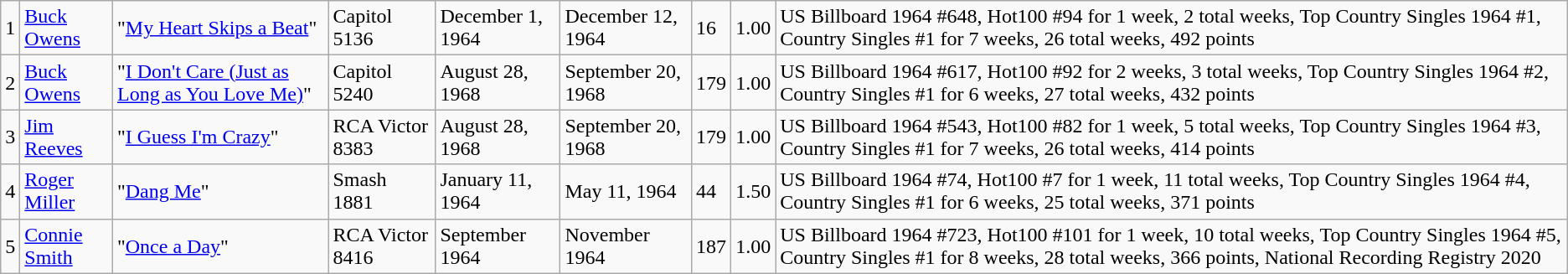<table class="wikitable sortable">
<tr>
<td>1</td>
<td><a href='#'>Buck Owens</a></td>
<td>"<a href='#'>My Heart Skips a Beat</a>"</td>
<td>Capitol 5136</td>
<td>December 1, 1964</td>
<td>December 12, 1964</td>
<td>16</td>
<td>1.00</td>
<td>US Billboard 1964 #648, Hot100 #94 for 1 week, 2 total weeks, Top Country Singles 1964 #1, Country Singles #1 for 7 weeks, 26 total weeks, 492 points</td>
</tr>
<tr>
<td>2</td>
<td><a href='#'>Buck Owens</a></td>
<td>"<a href='#'>I Don't Care (Just as Long as You Love Me)</a>"</td>
<td>Capitol 5240</td>
<td>August 28, 1968</td>
<td>September 20, 1968</td>
<td>179</td>
<td>1.00</td>
<td>US Billboard 1964 #617, Hot100 #92 for 2 weeks, 3 total weeks, Top Country Singles 1964 #2, Country Singles #1 for 6 weeks, 27 total weeks, 432 points</td>
</tr>
<tr>
<td>3</td>
<td><a href='#'>Jim Reeves</a></td>
<td>"<a href='#'>I Guess I'm Crazy</a>"</td>
<td>RCA Victor 8383</td>
<td>August 28, 1968</td>
<td>September 20, 1968</td>
<td>179</td>
<td>1.00</td>
<td>US Billboard 1964 #543, Hot100 #82 for 1 week, 5 total weeks, Top Country Singles 1964 #3, Country Singles #1 for 7 weeks, 26 total weeks, 414 points</td>
</tr>
<tr>
<td>4</td>
<td><a href='#'>Roger Miller</a></td>
<td>"<a href='#'>Dang Me</a>"</td>
<td>Smash 1881</td>
<td>January 11, 1964</td>
<td>May 11, 1964</td>
<td>44</td>
<td>1.50</td>
<td>US Billboard 1964 #74, Hot100 #7 for 1 week, 11 total weeks, Top Country Singles 1964 #4, Country Singles #1 for 6 weeks, 25 total weeks, 371 points</td>
</tr>
<tr>
<td>5</td>
<td><a href='#'>Connie Smith</a></td>
<td>"<a href='#'>Once a Day</a>"</td>
<td>RCA Victor 8416</td>
<td>September 1964</td>
<td>November 1964</td>
<td>187</td>
<td>1.00</td>
<td>US Billboard 1964 #723, Hot100 #101 for 1 week, 10 total weeks, Top Country Singles 1964 #5, Country Singles #1 for 8 weeks, 28 total weeks, 366 points, National Recording Registry 2020</td>
</tr>
</table>
